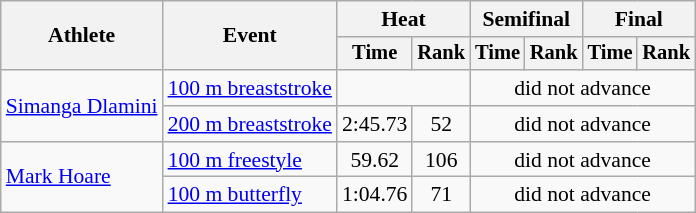<table class=wikitable style="font-size:90%">
<tr>
<th rowspan="2">Athlete</th>
<th rowspan="2">Event</th>
<th colspan="2">Heat</th>
<th colspan="2">Semifinal</th>
<th colspan="2">Final</th>
</tr>
<tr style="font-size:95%">
<th>Time</th>
<th>Rank</th>
<th>Time</th>
<th>Rank</th>
<th>Time</th>
<th>Rank</th>
</tr>
<tr align=center>
<td align=left rowspan=2><a href='#'>Simanga Dlamini</a></td>
<td align=left><a href='#'>100 m breaststroke</a></td>
<td colspan=2></td>
<td colspan=4>did not advance</td>
</tr>
<tr align=center>
<td align=left><a href='#'>200 m breaststroke</a></td>
<td>2:45.73</td>
<td>52</td>
<td colspan=4>did not advance</td>
</tr>
<tr align=center>
<td align=left rowspan=2><a href='#'>Mark Hoare</a></td>
<td align=left><a href='#'>100 m freestyle</a></td>
<td>59.62</td>
<td>106</td>
<td colspan=4>did not advance</td>
</tr>
<tr align=center>
<td align=left><a href='#'>100 m butterfly</a></td>
<td>1:04.76</td>
<td>71</td>
<td colspan=4>did not advance</td>
</tr>
</table>
